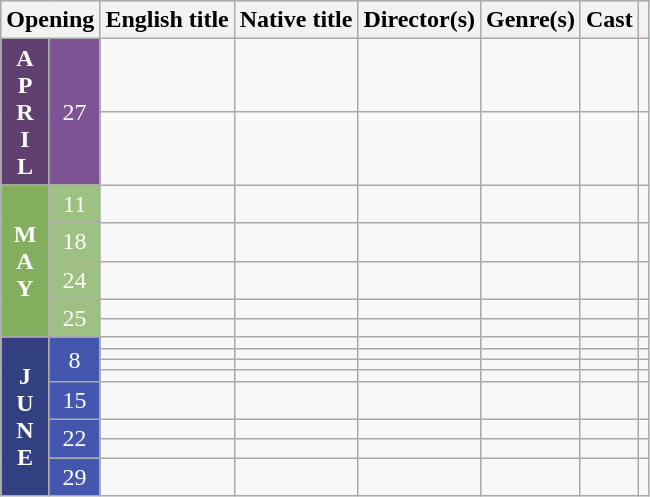<table class="wikitable sortable">
<tr style="background:#b0e0e6; text-align:center">
<th colspan="2">Opening</th>
<th>English title</th>
<th>Native title</th>
<th>Director(s)</th>
<th>Genre(s)</th>
<th>Cast</th>
<th></th>
</tr>
<tr>
<th rowspan="2" style="text-align:center; background:#604071; color:white;">A<br>P<br>R<br>I<br>L</th>
<td rowspan="2" style="text-align:center; background:#7D5494; color:white;">27</td>
<td></td>
<td></td>
<td></td>
<td></td>
<td></td>
<td></td>
</tr>
<tr>
<td></td>
<td></td>
<td></td>
<td></td>
<td></td>
<td></td>
</tr>
<tr>
<th rowspan="5" style="text-align:center; background:#82AE5E; color:white;">M<br>A<br>Y</th>
<td rowspan="1" style="text-align:center; background:#9EC083; color:white;">11</td>
<td></td>
<td></td>
<td></td>
<td></td>
<td></td>
<td></td>
</tr>
<tr>
<td rowspan="1" style="text-align:center; background:#9EC083; color:white;">18</td>
<td></td>
<td></td>
<td></td>
<td></td>
<td></td>
<td></td>
</tr>
<tr>
<td rowspan="1" style="text-align:center; background:#9EC083; color:white;">24</td>
<td></td>
<td></td>
<td></td>
<td></td>
<td></td>
<td></td>
</tr>
<tr>
<td rowspan="2" style="text-align:center; background:#9EC083; color:white;">25</td>
<td></td>
<td></td>
<td></td>
<td></td>
<td></td>
<td></td>
</tr>
<tr>
<td></td>
<td></td>
<td></td>
<td></td>
<td></td>
<td></td>
</tr>
<tr>
<th rowspan="8" style="text-align:center; background:#324081; color:white;">J<br>U<br>N<br>E</th>
<td rowspan="4" style="text-align:center; background:#4457AE; color:white;">8</td>
<td></td>
<td></td>
<td></td>
<td></td>
<td></td>
<td></td>
</tr>
<tr>
<td></td>
<td></td>
<td></td>
<td></td>
<td></td>
<td></td>
</tr>
<tr>
<td></td>
<td></td>
<td></td>
<td></td>
<td></td>
<td></td>
</tr>
<tr>
<td></td>
<td></td>
<td></td>
<td></td>
<td></td>
<td></td>
</tr>
<tr>
<td rowspan="1" style="text-align:center; background:#4457AE; color:white;">15</td>
<td></td>
<td></td>
<td></td>
<td></td>
<td></td>
<td></td>
</tr>
<tr>
<td rowspan="2" style="text-align:center; background:#4457AE; color:white;">22</td>
<td></td>
<td></td>
<td></td>
<td></td>
<td></td>
<td></td>
</tr>
<tr>
<td></td>
<td></td>
<td></td>
<td></td>
<td></td>
<td></td>
</tr>
<tr>
<td rowspan="1" style="text-align:center; background:#4457AE; color:white;">29</td>
<td></td>
<td></td>
<td></td>
<td></td>
<td></td>
<td></td>
</tr>
</table>
